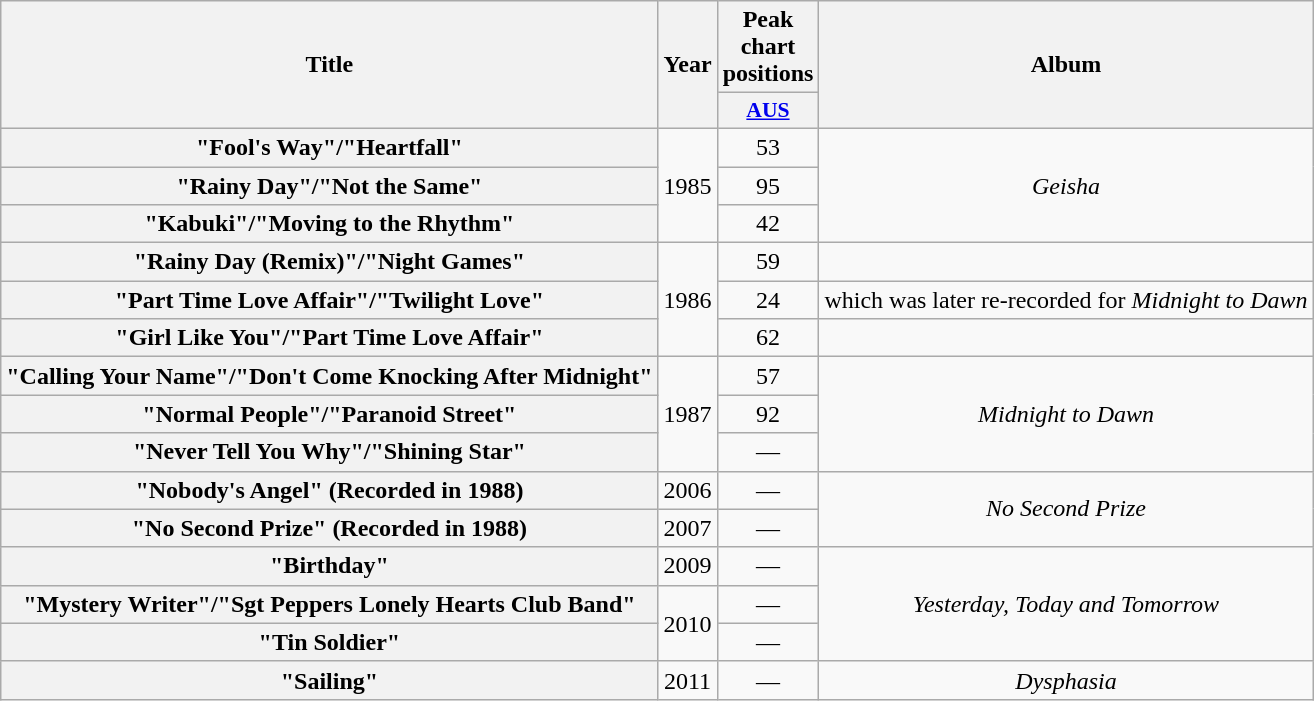<table class="wikitable plainrowheaders" style="text-align:center;">
<tr>
<th scope="col" rowspan="2">Title</th>
<th scope="col" rowspan="2">Year</th>
<th scope="col" colspan="1">Peak chart positions</th>
<th scope="col" rowspan="2">Album</th>
</tr>
<tr>
<th scope="col" style="width:3em;font-size:90%;"><a href='#'>AUS</a><br></th>
</tr>
<tr>
<th scope="row">"Fool's Way"/"Heartfall"</th>
<td rowspan="3">1985</td>
<td>53</td>
<td rowspan="3"><em>Geisha</em></td>
</tr>
<tr>
<th scope="row">"Rainy Day"/"Not the Same"</th>
<td>95</td>
</tr>
<tr>
<th scope="row">"Kabuki"/"Moving to the Rhythm"</th>
<td>42</td>
</tr>
<tr>
<th scope="row">"Rainy Day (Remix)"/"Night Games"</th>
<td rowspan="3">1986</td>
<td>59</td>
<td></td>
</tr>
<tr>
<th scope="row">"Part Time Love Affair"/"Twilight Love"</th>
<td>24</td>
<td>which was later re-recorded for <em>Midnight to Dawn</em></td>
</tr>
<tr>
<th scope="row">"Girl Like You"/"Part Time Love Affair"</th>
<td>62</td>
<td></td>
</tr>
<tr>
<th scope="row">"Calling Your Name"/"Don't Come Knocking After Midnight"</th>
<td rowspan="3">1987</td>
<td>57</td>
<td rowspan="3"><em>Midnight to Dawn</em></td>
</tr>
<tr>
<th scope="row">"Normal People"/"Paranoid Street"</th>
<td>92</td>
</tr>
<tr>
<th scope="row">"Never Tell You Why"/"Shining Star"</th>
<td>—</td>
</tr>
<tr>
<th scope="row">"Nobody's Angel" (Recorded in 1988)</th>
<td>2006</td>
<td>—</td>
<td rowspan="2"><em>No Second Prize</em></td>
</tr>
<tr>
<th scope="row">"No Second Prize" (Recorded in 1988)</th>
<td>2007</td>
<td>—</td>
</tr>
<tr>
<th scope="row">"Birthday"</th>
<td>2009</td>
<td>—</td>
<td rowspan="3"><em>Yesterday, Today and Tomorrow</em></td>
</tr>
<tr>
<th scope="row">"Mystery Writer"/"Sgt Peppers Lonely Hearts Club Band"</th>
<td rowspan="2">2010</td>
<td>—</td>
</tr>
<tr>
<th scope="row">"Tin Soldier"</th>
<td>—</td>
</tr>
<tr>
<th scope="row">"Sailing"</th>
<td>2011</td>
<td>—</td>
<td><em>Dysphasia</em></td>
</tr>
</table>
